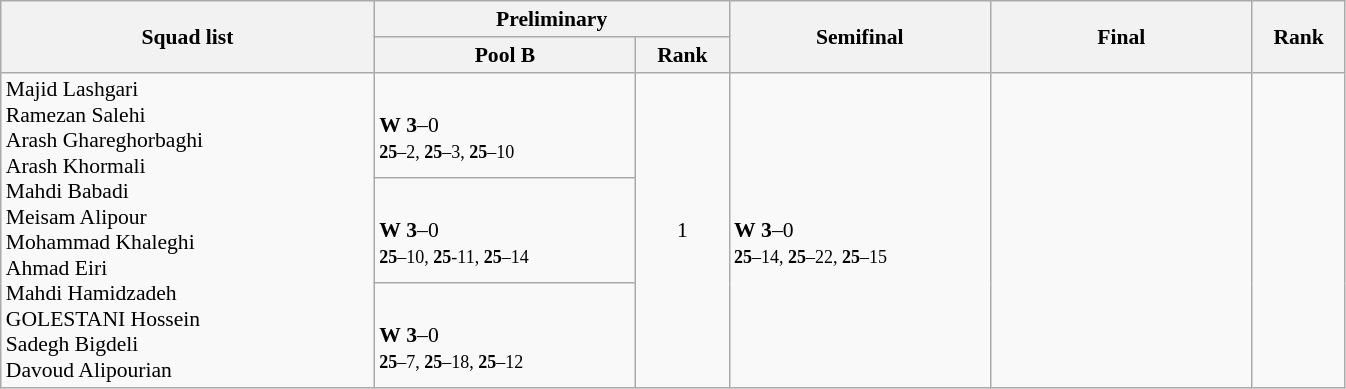<table class="wikitable" width="71%" style="text-align:left; font-size:90%">
<tr>
<th rowspan="2" width="20%">Squad list</th>
<th colspan="2">Preliminary</th>
<th rowspan="2" width="14%">Semifinal</th>
<th rowspan="2" width="14%">Final</th>
<th rowspan="2" width="5%">Rank</th>
</tr>
<tr>
<th width="14%">Pool B</th>
<th width="5%">Rank</th>
</tr>
<tr>
<td rowspan="3">Majid Lashgari<br>Ramezan Salehi<br>Arash Ghareghorbaghi<br>Arash Khormali<br>Mahdi Babadi<br>Meisam Alipour<br>Mohammad Khaleghi<br>Ahmad Eiri<br>Mahdi Hamidzadeh<br>GOLESTANI Hossein<br>Sadegh Bigdeli<br>Davoud Alipourian</td>
<td><br><strong>W</strong> <strong>3</strong>–0<br><small><strong>25</strong>–2, <strong>25</strong>–3, <strong>25</strong>–10</small></td>
<td rowspan="3" align=center>1 <strong></strong></td>
<td rowspan="3"><br><strong>W</strong> <strong>3</strong>–0<br><small><strong>25</strong>–14, <strong>25</strong>–22, <strong>25</strong>–15</small></td>
<td rowspan="3"><br></td>
<td rowspan="3" align="center"></td>
</tr>
<tr>
<td><br><strong>W</strong> <strong>3</strong>–0<br><small><strong>25</strong>–10, <strong>25</strong>-11, <strong>25</strong>–14</small></td>
</tr>
<tr>
<td><br><strong>W</strong> <strong>3</strong>–0<br><small><strong>25</strong>–7, <strong>25</strong>–18, <strong>25</strong>–12</small></td>
</tr>
</table>
